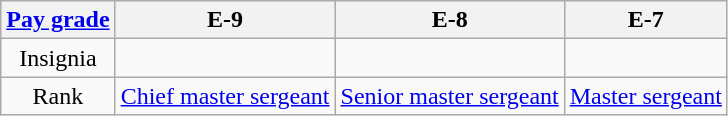<table class="wikitable" style="text-align:center">
<tr>
<th><a href='#'>Pay grade</a></th>
<th>E-9</th>
<th>E-8</th>
<th>E-7</th>
</tr>
<tr>
<td>Insignia</td>
<td></td>
<td></td>
<td></td>
</tr>
<tr>
<td>Rank</td>
<td><a href='#'>Chief master sergeant</a></td>
<td><a href='#'>Senior master sergeant</a></td>
<td><a href='#'>Master sergeant</a></td>
</tr>
</table>
